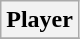<table class="wikitable">
<tr>
<th>Player</th>
</tr>
<tr>
</tr>
</table>
